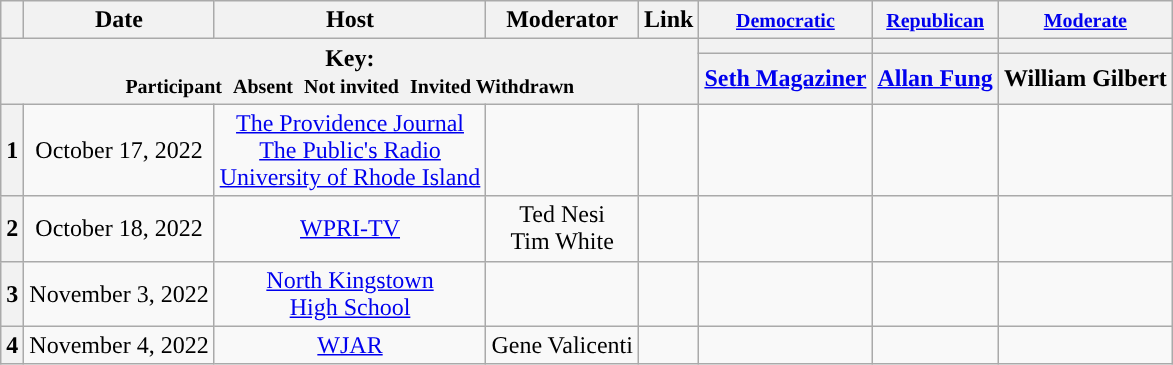<table class="wikitable" style="text-align:center;">
<tr>
<th scope="col"></th>
<th scope="col">Date</th>
<th scope="col">Host</th>
<th scope="col">Moderator</th>
<th scope="col">Link</th>
<th scope="col"><small><a href='#'>Democratic</a></small></th>
<th scope="col"><small><a href='#'>Republican</a></small></th>
<th scope="col"><small><a href='#'>Moderate</a></small></th>
</tr>
<tr>
<th colspan="5" rowspan="2">Key:<br> <small>Participant </small>  <small>Absent </small>  <small>Not invited </small>  <small>Invited  Withdrawn</small></th>
<th scope="col" style="background:"></th>
<th scope="col" style="background:"></th>
<th scope="col" style="background:"></th>
</tr>
<tr>
<th scope="col"><a href='#'>Seth Magaziner</a></th>
<th scope="col"><a href='#'>Allan Fung</a></th>
<th scope="col">William Gilbert</th>
</tr>
<tr>
<th>1</th>
<td style="white-space:nowrap;">October 17, 2022</td>
<td style="white-space:nowrap;"><a href='#'>The Providence Journal</a><br><a href='#'>The Public's Radio</a><br><a href='#'>University of Rhode Island</a></td>
<td style="white-space:nowrap;"></td>
<td style="white-space:nowrap;"></td>
<td></td>
<td></td>
<td></td>
</tr>
<tr>
<th>2</th>
<td style="white-space:nowrap;">October 18, 2022</td>
<td style="white-space:nowrap;"><a href='#'>WPRI-TV</a></td>
<td style="white-space:nowrap;">Ted Nesi<br>Tim White</td>
<td style="white-space:nowrap;"></td>
<td></td>
<td></td>
<td></td>
</tr>
<tr>
<th>3</th>
<td style="white-space:nowrap;">November 3, 2022</td>
<td style="white-space:nowrap;"><a href='#'>North Kingstown</a><br><a href='#'>High School</a></td>
<td style="white-space:nowrap;"></td>
<td style="white-space:nowrap;"></td>
<td></td>
<td></td>
<td></td>
</tr>
<tr>
<th>4</th>
<td style="white-space:nowrap;">November 4, 2022</td>
<td style="white-space:nowrap;"><a href='#'>WJAR</a></td>
<td style="white-space:nowrap;">Gene Valicenti</td>
<td style="white-space:nowrap;"></td>
<td></td>
<td></td>
<td></td>
</tr>
</table>
